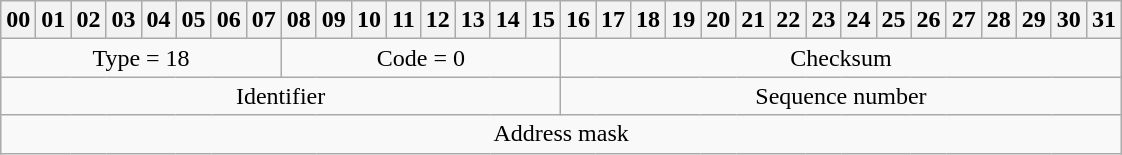<table class="wikitable">
<tr>
<th>00</th>
<th>01</th>
<th>02</th>
<th>03</th>
<th>04</th>
<th>05</th>
<th>06</th>
<th>07</th>
<th>08</th>
<th>09</th>
<th>10</th>
<th>11</th>
<th>12</th>
<th>13</th>
<th>14</th>
<th>15</th>
<th>16</th>
<th>17</th>
<th>18</th>
<th>19</th>
<th>20</th>
<th>21</th>
<th>22</th>
<th>23</th>
<th>24</th>
<th>25</th>
<th>26</th>
<th>27</th>
<th>28</th>
<th>29</th>
<th>30</th>
<th>31</th>
</tr>
<tr style="text-align:center;">
<td colspan="8">Type = 18</td>
<td colspan="8">Code = 0</td>
<td colspan="16">Checksum</td>
</tr>
<tr style="text-align:center;">
<td colspan="16">Identifier</td>
<td colspan="16">Sequence number</td>
</tr>
<tr>
<td colspan="32" style="text-align:center;">Address mask</td>
</tr>
</table>
